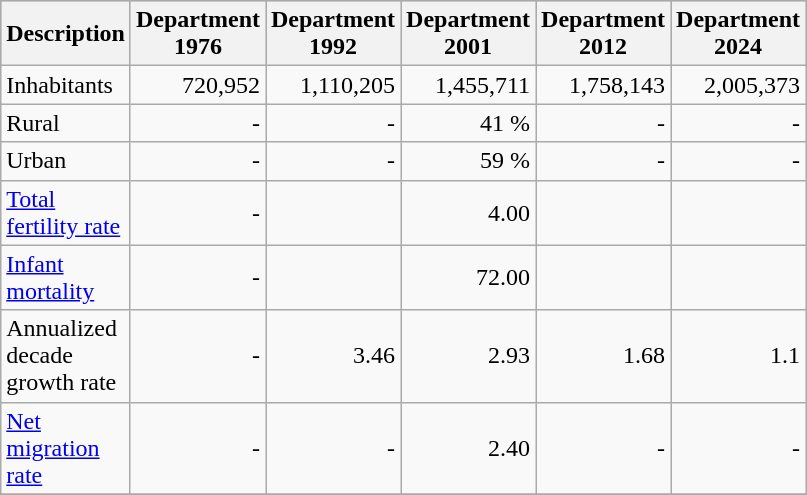<table class="wikitable" border="1" style="width:30%;" border="1">
<tr bgcolor=silver>
<th><strong>Description</strong></th>
<th><strong>Department 1976</strong></th>
<th><strong>Department 1992</strong></th>
<th><strong>Department 2001</strong></th>
<th><strong>Department 2012</strong></th>
<th><strong>Department 2024</strong></th>
</tr>
<tr>
<td>Inhabitants</td>
<td align="right">720,952</td>
<td align="right">1,110,205</td>
<td align="right">1,455,711</td>
<td align="right">1,758,143</td>
<td align="right">2,005,373</td>
</tr>
<tr>
<td>Rural</td>
<td align="right">-</td>
<td align="right">-</td>
<td align="right">41 %</td>
<td align="right">-</td>
<td align="right">-</td>
</tr>
<tr>
<td>Urban</td>
<td align="right">-</td>
<td align="right">-</td>
<td align="right">59 %</td>
<td align="right">-</td>
<td align="right">-</td>
</tr>
<tr>
<td><a href='#'>Total fertility rate</a></td>
<td align="right">-</td>
<td align="right"></td>
<td align="right">4.00</td>
<td align="right"></td>
<td align="right"></td>
</tr>
<tr>
<td><a href='#'>Infant mortality</a></td>
<td align="right">-</td>
<td align="right"></td>
<td align="right">72.00</td>
<td align="right"></td>
<td align="right"></td>
</tr>
<tr>
<td>Annualized<br>decade growth rate</td>
<td align="right">-</td>
<td align="right">3.46</td>
<td align="right">2.93</td>
<td align="right">1.68</td>
<td align="right">1.1</td>
</tr>
<tr>
<td><a href='#'>Net migration rate</a></td>
<td align="right">-</td>
<td align="right">-</td>
<td align="right">2.40</td>
<td align="right">-</td>
<td align="right">-</td>
</tr>
<tr>
</tr>
</table>
